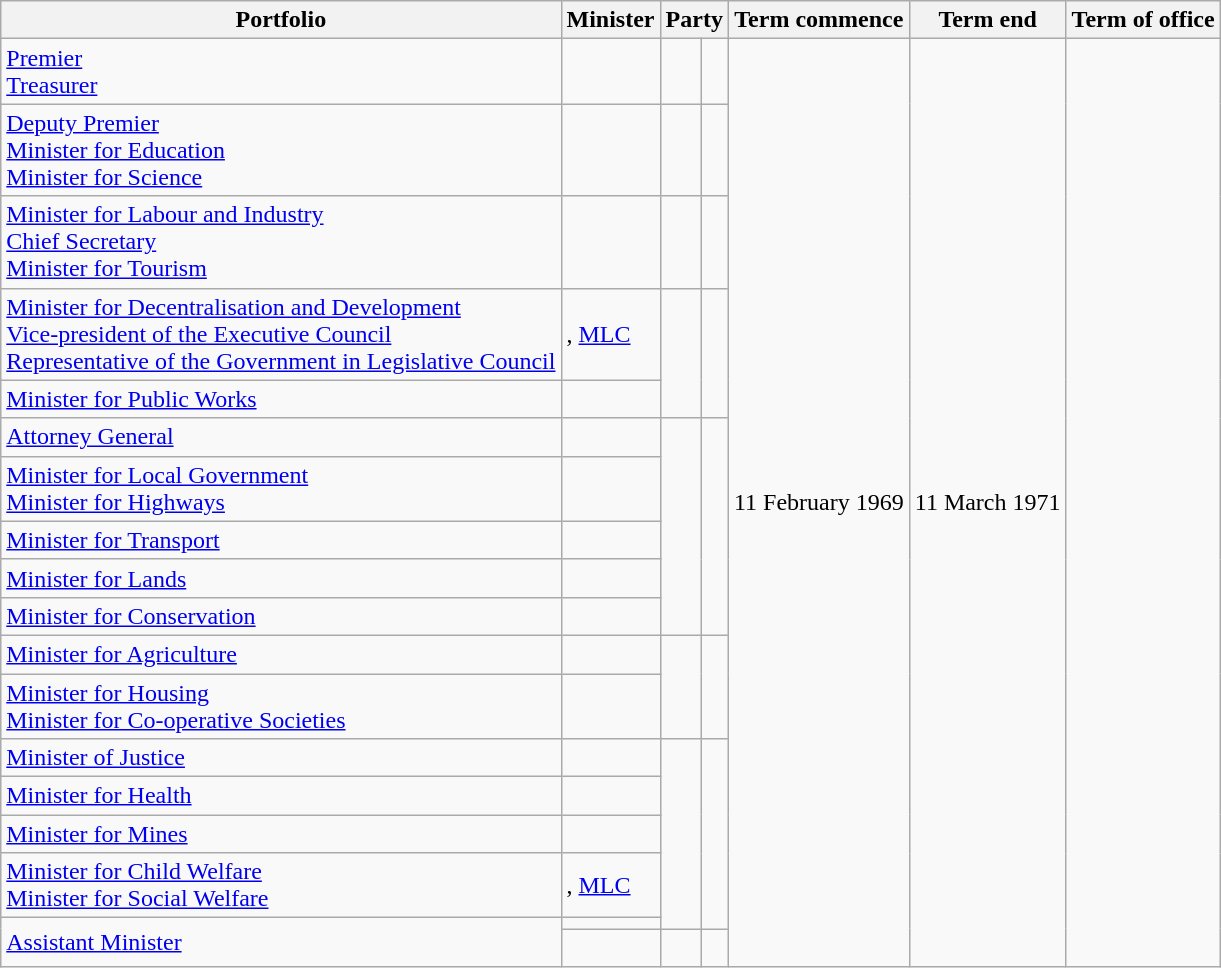<table class="wikitable sortable">
<tr>
<th>Portfolio</th>
<th>Minister</th>
<th colspan="2">Party</th>
<th>Term commence</th>
<th>Term end</th>
<th>Term of office</th>
</tr>
<tr>
<td><a href='#'>Premier</a><br><a href='#'>Treasurer</a></td>
<td></td>
<td> </td>
<td></td>
<td rowspan=18 align=center>11 February 1969</td>
<td rowspan=18 align=center>11 March 1971</td>
<td rowspan=18 align=right></td>
</tr>
<tr>
<td><a href='#'>Deputy Premier</a><br><a href='#'>Minister for Education</a><br><a href='#'>Minister for Science</a></td>
<td></td>
<td> </td>
<td></td>
</tr>
<tr>
<td><a href='#'>Minister for Labour and Industry</a><br><a href='#'>Chief Secretary</a><br><a href='#'>Minister for Tourism</a></td>
<td></td>
<td> </td>
<td></td>
</tr>
<tr>
<td><a href='#'>Minister for Decentralisation and Development</a><br><a href='#'>Vice-president of the Executive Council</a><br><a href='#'>Representative of the Government in Legislative Council</a></td>
<td>, <a href='#'>MLC</a></td>
<td rowspan=2 > </td>
<td rowspan=2></td>
</tr>
<tr>
<td><a href='#'>Minister for Public Works</a></td>
<td></td>
</tr>
<tr>
<td><a href='#'>Attorney General</a></td>
<td></td>
<td rowspan=5 > </td>
<td rowspan=5></td>
</tr>
<tr>
<td><a href='#'>Minister for Local Government</a><br><a href='#'>Minister for Highways</a></td>
<td></td>
</tr>
<tr>
<td><a href='#'>Minister for Transport</a></td>
<td></td>
</tr>
<tr>
<td><a href='#'>Minister for Lands</a></td>
<td></td>
</tr>
<tr>
<td><a href='#'>Minister for Conservation</a></td>
<td></td>
</tr>
<tr>
<td><a href='#'>Minister for Agriculture</a></td>
<td></td>
<td rowspan=2 > </td>
<td rowspan=2></td>
</tr>
<tr>
<td><a href='#'>Minister for Housing</a><br><a href='#'>Minister for Co-operative Societies</a></td>
<td></td>
</tr>
<tr>
<td><a href='#'>Minister of Justice</a></td>
<td></td>
<td rowspan=5 > </td>
<td rowspan=5></td>
</tr>
<tr>
<td><a href='#'>Minister for Health</a></td>
<td></td>
</tr>
<tr>
<td><a href='#'>Minister for Mines</a></td>
<td></td>
</tr>
<tr>
<td><a href='#'>Minister for Child Welfare</a><br><a href='#'>Minister for Social Welfare</a></td>
<td>, <a href='#'>MLC</a></td>
</tr>
<tr>
<td rowspan=2><a href='#'>Assistant Minister</a></td>
<td></td>
</tr>
<tr>
<td></td>
<td> </td>
<td></td>
</tr>
</table>
